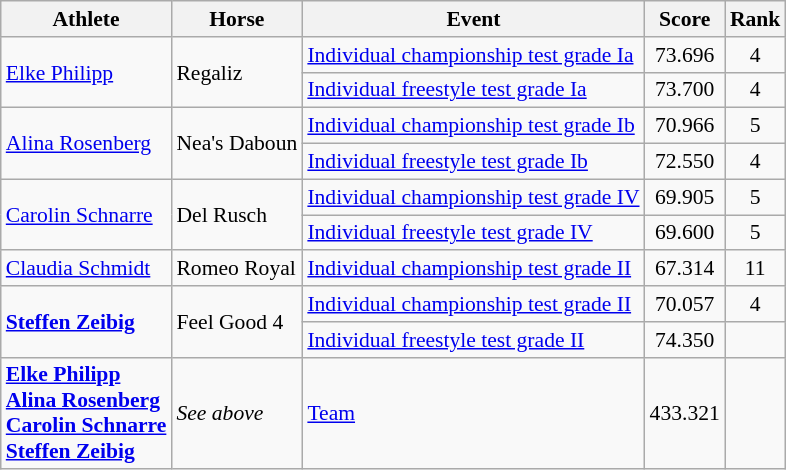<table class=wikitable style="font-size:90%">
<tr>
<th>Athlete</th>
<th>Horse</th>
<th>Event</th>
<th>Score</th>
<th>Rank</th>
</tr>
<tr align=center>
<td rowspan=2 align=left><a href='#'>Elke Philipp</a></td>
<td rowspan=2 align=left>Regaliz</td>
<td align=left><a href='#'>Individual championship test grade Ia</a></td>
<td>73.696</td>
<td>4</td>
</tr>
<tr align=center>
<td align=left><a href='#'>Individual freestyle test grade Ia</a></td>
<td>73.700</td>
<td>4</td>
</tr>
<tr align=center>
<td rowspan=2 align=left><a href='#'>Alina Rosenberg</a></td>
<td rowspan=2 align=left>Nea's Daboun</td>
<td align=left><a href='#'>Individual championship test grade Ib</a></td>
<td>70.966</td>
<td>5</td>
</tr>
<tr align=center>
<td align=left><a href='#'>Individual freestyle test grade Ib</a></td>
<td>72.550</td>
<td>4</td>
</tr>
<tr align=center>
<td rowspan=2 align=left><a href='#'>Carolin Schnarre</a></td>
<td rowspan=2 align=left>Del Rusch</td>
<td align=left><a href='#'>Individual championship test grade IV</a></td>
<td>69.905</td>
<td>5</td>
</tr>
<tr align=center>
<td align=left><a href='#'>Individual freestyle test grade IV</a></td>
<td>69.600</td>
<td>5</td>
</tr>
<tr align=center>
<td align=left><a href='#'>Claudia Schmidt</a></td>
<td align=left>Romeo Royal</td>
<td align=left><a href='#'>Individual championship test grade II</a></td>
<td>67.314</td>
<td>11</td>
</tr>
<tr align=center>
<td rowspan=2 align=left><strong><a href='#'>Steffen Zeibig</a></strong></td>
<td rowspan=2 align=left>Feel Good 4</td>
<td align=left><a href='#'>Individual championship test grade II</a></td>
<td>70.057</td>
<td>4</td>
</tr>
<tr align=center>
<td align=left><a href='#'>Individual freestyle test grade II</a></td>
<td>74.350</td>
<td></td>
</tr>
<tr align=center>
<td align=left><strong><a href='#'>Elke Philipp</a><br><a href='#'>Alina Rosenberg</a><br><a href='#'>Carolin Schnarre</a><br><a href='#'>Steffen Zeibig</a></strong></td>
<td align=left><em>See above</em></td>
<td align=left><a href='#'>Team</a></td>
<td>433.321</td>
<td></td>
</tr>
</table>
